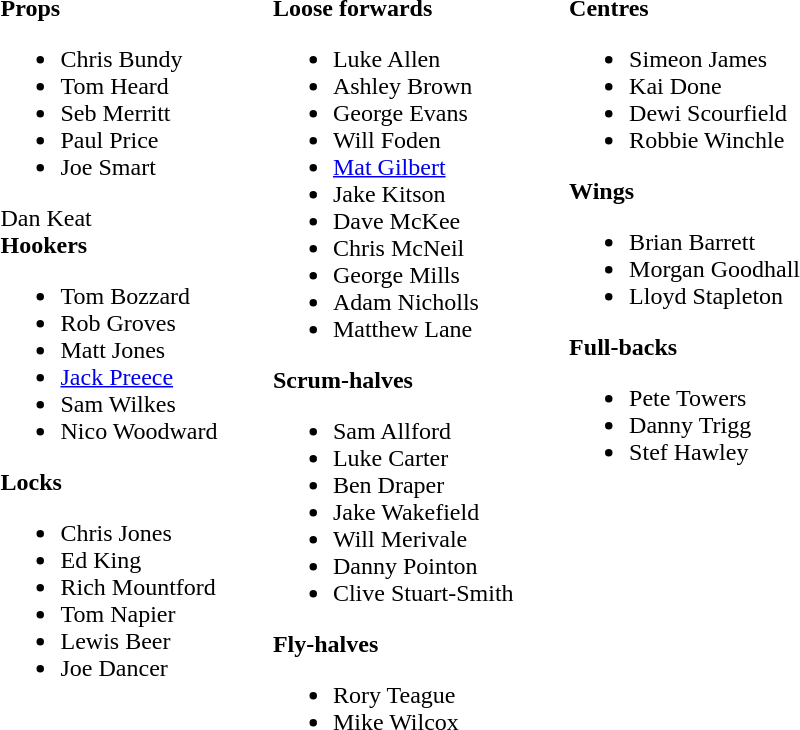<table class="toccolours" style="border-collapse: collapse;">
<tr>
<td valign="top"><br><strong>Props</strong><ul><li>Chris Bundy</li><li>Tom Heard</li><li>Seb Merritt</li><li>Paul Price</li><li>Joe Smart</li></ul>Dan Keat<br><strong>Hookers</strong><ul><li>Tom Bozzard</li><li>Rob Groves</li><li>Matt Jones</li><li><a href='#'>Jack Preece</a></li><li>Sam Wilkes</li><li>Nico Woodward</li></ul><strong>Locks</strong><ul><li>Chris Jones</li><li>Ed King</li><li>Rich Mountford</li><li>Tom Napier</li><li>Lewis Beer</li><li>Joe Dancer</li></ul></td>
<td width="33"> </td>
<td valign="top"><br><strong>Loose forwards</strong><ul><li>Luke Allen</li><li>Ashley Brown</li><li>George Evans</li><li>Will Foden</li><li><a href='#'>Mat Gilbert</a></li><li>Jake Kitson</li><li>Dave McKee</li><li>Chris McNeil</li><li>George Mills</li><li>Adam Nicholls</li><li>Matthew Lane</li></ul><strong>Scrum-halves</strong><ul><li>Sam Allford</li><li>Luke Carter</li><li>Ben Draper</li><li>Jake Wakefield</li><li>Will Merivale</li><li>Danny Pointon</li><li>Clive Stuart-Smith</li></ul><strong>Fly-halves</strong><ul><li>Rory Teague</li><li>Mike Wilcox</li></ul></td>
<td width="33"> </td>
<td valign="top"><br><strong>Centres</strong><ul><li>Simeon James</li><li>Kai Done</li><li>Dewi Scourfield</li><li>Robbie Winchle</li></ul><strong>Wings</strong><ul><li>Brian Barrett</li><li>Morgan Goodhall</li><li>Lloyd Stapleton</li></ul><strong>Full-backs</strong><ul><li>Pete Towers</li><li>Danny Trigg</li><li>Stef Hawley</li></ul></td>
</tr>
</table>
